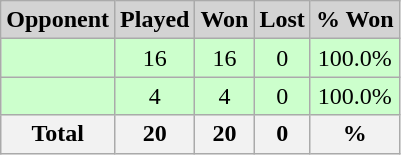<table class="wikitable sortable">
<tr>
<th style="background:lightgrey; width="200">Opponent</th>
<th style="background:lightgrey; width="70">Played</th>
<th style="background:lightgrey; width="70">Won</th>
<th style="background:lightgrey; width="70">Lost</th>
<th style="background:lightgrey; width="70">% Won</th>
</tr>
<tr align="center"| bgcolor=#CCFFCC>
<td align=left></td>
<td>16</td>
<td>16</td>
<td>0</td>
<td>100.0%</td>
</tr>
<tr align="center"| bgcolor=#CCFFCC>
<td align=left></td>
<td>4</td>
<td>4</td>
<td>0</td>
<td>100.0%</td>
</tr>
<tr>
<th>Total</th>
<th>20</th>
<th>20</th>
<th>0</th>
<th>%</th>
</tr>
</table>
